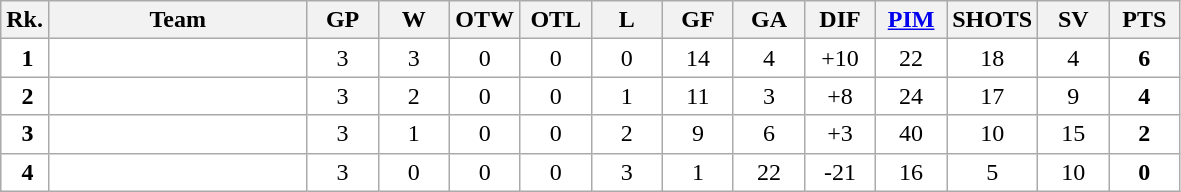<table class="wikitable" style="text-align:center;">
<tr>
<th width=20>Rk.</th>
<th width=165>Team</th>
<th width=40>GP</th>
<th width=40>W</th>
<th width=40>OTW</th>
<th width=40>OTL</th>
<th width=40>L</th>
<th width=40>GF</th>
<th width=40>GA</th>
<th width=40>DIF</th>
<th width=40><a href='#'>PIM</a></th>
<th width=40>SHOTS</th>
<th width=40>SV</th>
<th width=40>PTS</th>
</tr>
<tr style="background:#ffffff;">
<td> <strong>1</strong></td>
<td style="text-align:left;"></td>
<td>3</td>
<td>3</td>
<td>0</td>
<td>0</td>
<td>0</td>
<td>14</td>
<td>4</td>
<td>+10</td>
<td>22</td>
<td>18</td>
<td>4</td>
<td><strong>6</strong></td>
</tr>
<tr style="background:#ffffff;">
<td> <strong>2</strong></td>
<td style="text-align:left;"></td>
<td>3</td>
<td>2</td>
<td>0</td>
<td>0</td>
<td>1</td>
<td>11</td>
<td>3</td>
<td>+8</td>
<td>24</td>
<td>17</td>
<td>9</td>
<td><strong>4</strong></td>
</tr>
<tr style="background:#ffffff;">
<td> <strong>3</strong></td>
<td style="text-align:left;"></td>
<td>3</td>
<td>1</td>
<td>0</td>
<td>0</td>
<td>2</td>
<td>9</td>
<td>6</td>
<td>+3</td>
<td>40</td>
<td>10</td>
<td>15</td>
<td><strong>2</strong></td>
</tr>
<tr style="background:#ffffff;">
<td> <strong>4</strong></td>
<td style="text-align:left;"></td>
<td>3</td>
<td>0</td>
<td>0</td>
<td>0</td>
<td>3</td>
<td>1</td>
<td>22</td>
<td>-21</td>
<td>16</td>
<td>5</td>
<td>10</td>
<td><strong>0</strong></td>
</tr>
</table>
